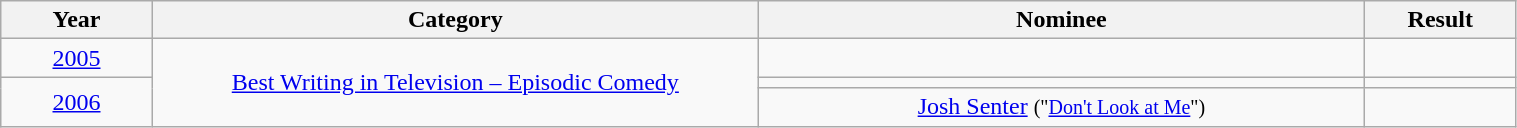<table class="wikitable" width="80%">
<tr>
<th width="10%">Year</th>
<th width="40%">Category</th>
<th width="40%">Nominee</th>
<th width="10%">Result</th>
</tr>
<tr>
<td align="center"><a href='#'>2005</a></td>
<td rowspan="3" align="center"><a href='#'>Best Writing in Television – Episodic Comedy</a></td>
<td align="center"></td>
<td></td>
</tr>
<tr>
<td rowspan="2" align="center"><a href='#'>2006</a></td>
<td align="center"></td>
<td></td>
</tr>
<tr>
<td align="center"><a href='#'>Josh Senter</a> <small>("<a href='#'>Don't Look at Me</a>")</small></td>
<td></td>
</tr>
</table>
